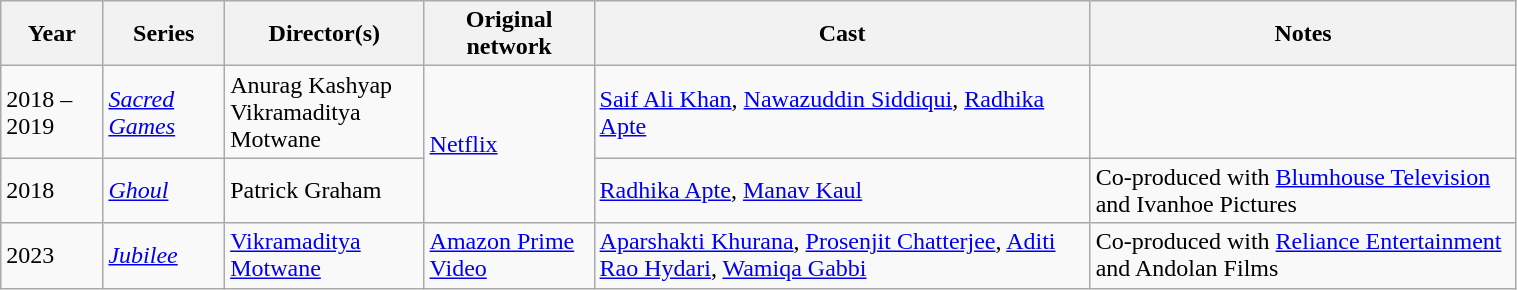<table class="wikitable plainrowheaders" width="80%">
<tr>
<th>Year</th>
<th>Series</th>
<th>Director(s)</th>
<th>Original<br>network</th>
<th>Cast</th>
<th>Notes</th>
</tr>
<tr>
<td>2018 – 2019</td>
<td><em><a href='#'>Sacred Games</a></em></td>
<td>Anurag Kashyap<br>Vikramaditya Motwane</td>
<td rowspan="2"><a href='#'>Netflix</a></td>
<td><a href='#'>Saif Ali Khan</a>, <a href='#'>Nawazuddin Siddiqui</a>, <a href='#'>Radhika Apte</a></td>
<td></td>
</tr>
<tr>
<td>2018</td>
<td><em><a href='#'>Ghoul</a></em></td>
<td>Patrick Graham</td>
<td><a href='#'>Radhika Apte</a>, <a href='#'>Manav Kaul</a></td>
<td>Co-produced with <a href='#'>Blumhouse Television</a> and Ivanhoe Pictures</td>
</tr>
<tr>
<td>2023</td>
<td><em><a href='#'>Jubilee</a></em></td>
<td><a href='#'>Vikramaditya Motwane</a></td>
<td><a href='#'>Amazon Prime Video</a></td>
<td><a href='#'>Aparshakti Khurana</a>, <a href='#'>Prosenjit Chatterjee</a>, <a href='#'>Aditi Rao Hydari</a>, <a href='#'>Wamiqa Gabbi</a></td>
<td>Co-produced with <a href='#'>Reliance Entertainment</a>  and Andolan Films</td>
</tr>
</table>
